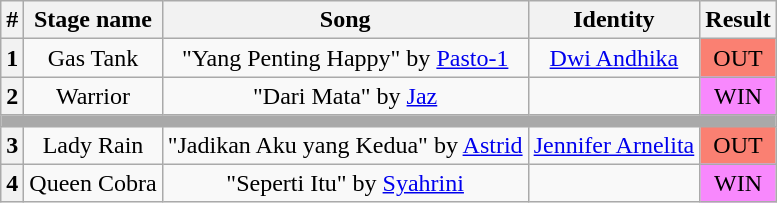<table class="wikitable plainrowheaders" style="text-align: center;">
<tr>
<th>#</th>
<th>Stage name</th>
<th>Song</th>
<th>Identity</th>
<th>Result</th>
</tr>
<tr>
<th>1</th>
<td>Gas Tank</td>
<td>"Yang Penting Happy" by <a href='#'>Pasto-1</a></td>
<td><a href='#'>Dwi Andhika</a></td>
<td bgcolor="salmon">OUT</td>
</tr>
<tr>
<th>2</th>
<td>Warrior</td>
<td>"Dari Mata" by <a href='#'>Jaz</a></td>
<td></td>
<td bgcolor="F888FD">WIN</td>
</tr>
<tr>
<th colspan="5" style="background:darkgrey"></th>
</tr>
<tr>
<th>3</th>
<td>Lady Rain</td>
<td>"Jadikan Aku yang Kedua" by <a href='#'>Astrid</a></td>
<td><a href='#'>Jennifer Arnelita</a></td>
<td bgcolor="salmon">OUT</td>
</tr>
<tr>
<th>4</th>
<td>Queen Cobra</td>
<td>"Seperti Itu" by <a href='#'>Syahrini</a></td>
<td></td>
<td bgcolor="F888FD">WIN</td>
</tr>
</table>
